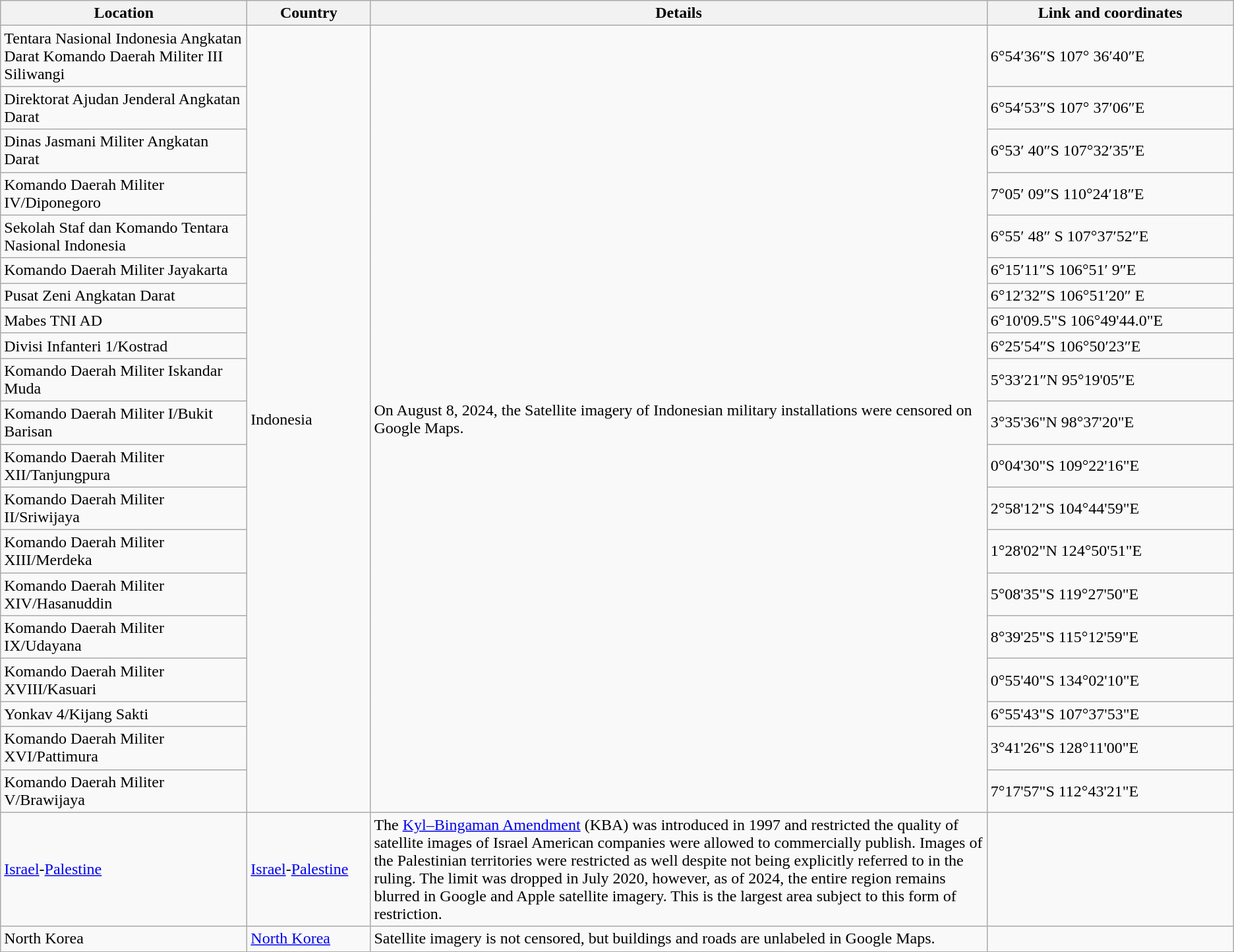<table class="wikitable sortable">
<tr>
<th style="width:20%;">Location</th>
<th style="width:10%;">Country</th>
<th style="width:50%;">Details</th>
<th style="width:20%;">Link and coordinates</th>
</tr>
<tr>
<td>Tentara Nasional Indonesia Angkatan Darat Komando Daerah Militer III Siliwangi</td>
<td rowspan="20">Indonesia</td>
<td rowspan="20">On August 8, 2024, the Satellite imagery of Indonesian military installations were censored on Google Maps.</td>
<td>6°54′36″S 107° 36′40″E</td>
</tr>
<tr>
<td>Direktorat Ajudan Jenderal Angkatan Darat</td>
<td>6°54′53″S 107° 37′06″E</td>
</tr>
<tr>
<td>Dinas Jasmani Militer Angkatan Darat</td>
<td>6°53′ 40″S 107°32′35″E</td>
</tr>
<tr>
<td>Komando Daerah Militer IV/Diponegoro</td>
<td>7°05′ 09″S 110°24′18″E</td>
</tr>
<tr>
<td>Sekolah Staf dan Komando Tentara Nasional Indonesia</td>
<td>6°55′ 48″ S 107°37′52″E</td>
</tr>
<tr>
<td>Komando Daerah Militer Jayakarta</td>
<td>6°15′11″S 106°51′ 9″E</td>
</tr>
<tr>
<td>Pusat Zeni Angkatan Darat</td>
<td>6°12′32″S 106°51′20″ E</td>
</tr>
<tr>
<td>Mabes TNI AD</td>
<td>6°10'09.5"S 106°49'44.0"E</td>
</tr>
<tr>
<td>Divisi Infanteri 1/Kostrad</td>
<td>6°25′54″S 106°50′23″E</td>
</tr>
<tr>
<td>Komando Daerah Militer Iskandar Muda</td>
<td>5°33′21″N 95°19'05″E</td>
</tr>
<tr>
<td>Komando Daerah Militer I/Bukit Barisan</td>
<td>3°35'36"N 98°37'20"E</td>
</tr>
<tr>
<td>Komando Daerah Militer XII/Tanjungpura</td>
<td>0°04'30"S 109°22'16"E</td>
</tr>
<tr>
<td>Komando Daerah Militer II/Sriwijaya</td>
<td>2°58'12"S 104°44'59"E</td>
</tr>
<tr>
<td>Komando Daerah Militer XIII/Merdeka</td>
<td>1°28'02"N 124°50'51"E</td>
</tr>
<tr>
<td>Komando Daerah Militer XIV/Hasanuddin</td>
<td>5°08'35"S 119°27'50"E</td>
</tr>
<tr>
<td>Komando Daerah Militer IX/Udayana</td>
<td>8°39'25"S 115°12'59"E</td>
</tr>
<tr>
<td>Komando Daerah Militer XVIII/Kasuari</td>
<td>0°55'40"S 134°02'10"E</td>
</tr>
<tr>
<td>Yonkav 4/Kijang Sakti</td>
<td>6°55'43"S 107°37'53"E</td>
</tr>
<tr>
<td>Komando Daerah Militer XVI/Pattimura</td>
<td>3°41'26"S 128°11'00"E</td>
</tr>
<tr>
<td>Komando Daerah Militer V/Brawijaya</td>
<td>7°17'57"S 112°43'21"E</td>
</tr>
<tr>
<td><a href='#'>Israel</a>-<a href='#'>Palestine</a></td>
<td><a href='#'>Israel</a>-<a href='#'>Palestine</a></td>
<td>The <a href='#'>Kyl–Bingaman Amendment</a> (KBA) was introduced in 1997 and restricted the quality of satellite images of Israel American companies were allowed to commercially publish. Images of the Palestinian territories were restricted as well despite not being explicitly referred to in the ruling. The limit was dropped in July 2020, however, as of 2024, the entire region remains blurred in Google and Apple satellite imagery. This is the largest area subject to this form of restriction. </td>
<td></td>
</tr>
<tr>
<td>North Korea</td>
<td><a href='#'>North Korea</a></td>
<td>Satellite imagery is not censored, but buildings and roads are unlabeled in Google Maps.</td>
<td></td>
</tr>
</table>
